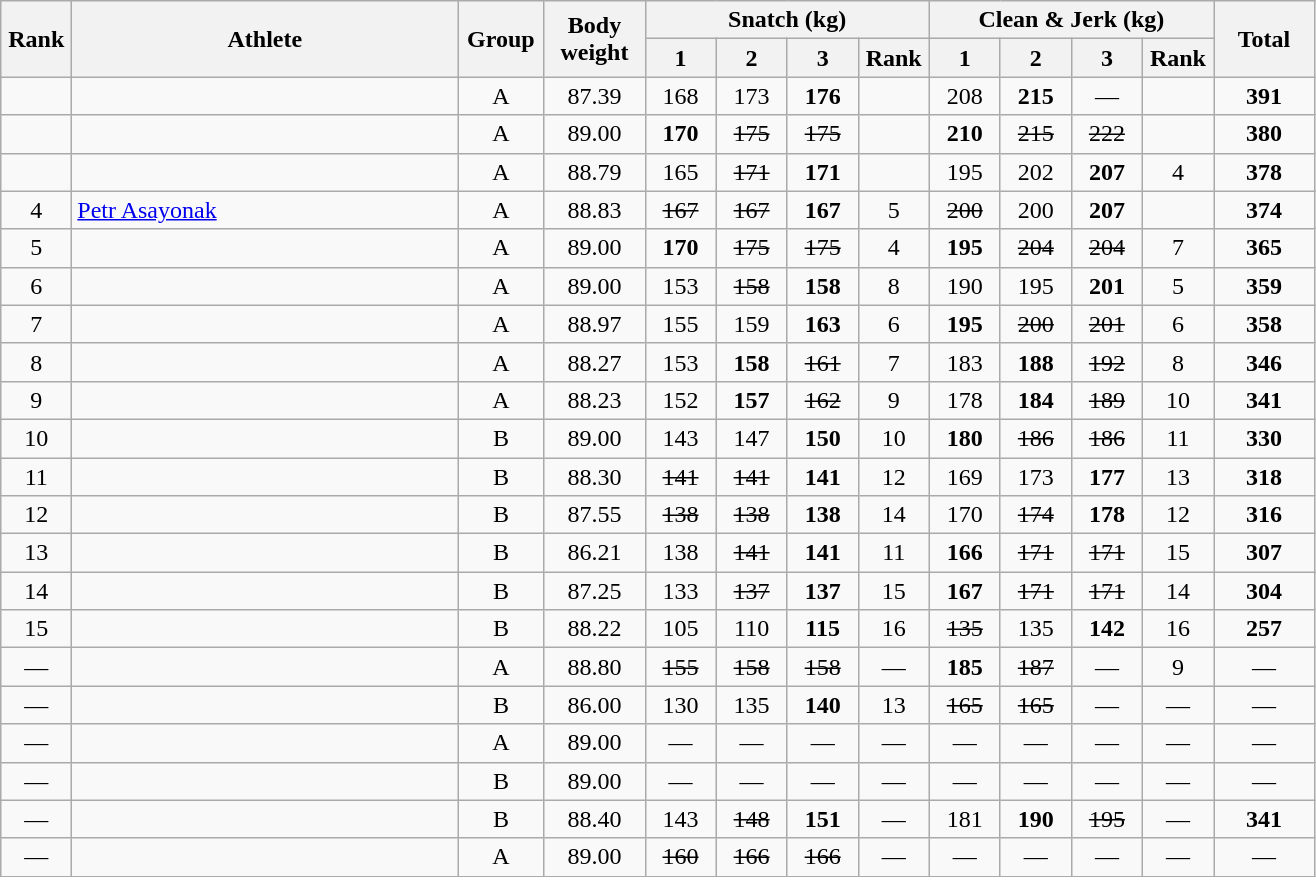<table class = "wikitable" style="text-align:center;">
<tr>
<th rowspan=2 width=40>Rank</th>
<th rowspan=2 width=250>Athlete</th>
<th rowspan=2 width=50>Group</th>
<th rowspan=2 width=60>Body weight</th>
<th colspan=4>Snatch (kg)</th>
<th colspan=4>Clean & Jerk (kg)</th>
<th rowspan=2 width=60>Total</th>
</tr>
<tr>
<th width=40>1</th>
<th width=40>2</th>
<th width=40>3</th>
<th width=40>Rank</th>
<th width=40>1</th>
<th width=40>2</th>
<th width=40>3</th>
<th width=40>Rank</th>
</tr>
<tr>
<td></td>
<td align=left></td>
<td>A</td>
<td>87.39</td>
<td>168</td>
<td>173</td>
<td><strong>176</strong></td>
<td></td>
<td>208</td>
<td><strong>215</strong></td>
<td>—</td>
<td></td>
<td><strong>391</strong></td>
</tr>
<tr>
<td></td>
<td align=left></td>
<td>A</td>
<td>89.00</td>
<td><strong>170</strong></td>
<td><s>175</s></td>
<td><s>175</s></td>
<td></td>
<td><strong>210</strong></td>
<td><s>215</s></td>
<td><s>222</s></td>
<td></td>
<td><strong>380</strong></td>
</tr>
<tr>
<td></td>
<td align=left></td>
<td>A</td>
<td>88.79</td>
<td>165</td>
<td><s>171</s></td>
<td><strong>171</strong></td>
<td></td>
<td>195</td>
<td>202</td>
<td><strong>207</strong></td>
<td>4</td>
<td><strong>378</strong></td>
</tr>
<tr>
<td>4</td>
<td align=left> <a href='#'>Petr Asayonak</a> </td>
<td>A</td>
<td>88.83</td>
<td><s>167</s></td>
<td><s>167</s></td>
<td><strong>167</strong></td>
<td>5</td>
<td><s>200</s></td>
<td>200</td>
<td><strong>207</strong></td>
<td></td>
<td><strong>374</strong></td>
</tr>
<tr>
<td>5</td>
<td align=left></td>
<td>A</td>
<td>89.00</td>
<td><strong>170</strong></td>
<td><s>175</s></td>
<td><s>175</s></td>
<td>4</td>
<td><strong>195</strong></td>
<td><s>204</s></td>
<td><s>204</s></td>
<td>7</td>
<td><strong>365</strong></td>
</tr>
<tr>
<td>6</td>
<td align=left></td>
<td>A</td>
<td>89.00</td>
<td>153</td>
<td><s>158</s></td>
<td><strong>158</strong></td>
<td>8</td>
<td>190</td>
<td>195</td>
<td><strong>201</strong></td>
<td>5</td>
<td><strong>359</strong></td>
</tr>
<tr>
<td>7</td>
<td align=left></td>
<td>A</td>
<td>88.97</td>
<td>155</td>
<td>159</td>
<td><strong>163</strong></td>
<td>6</td>
<td><strong>195</strong></td>
<td><s>200</s></td>
<td><s>201</s></td>
<td>6</td>
<td><strong>358</strong></td>
</tr>
<tr>
<td>8</td>
<td align=left></td>
<td>A</td>
<td>88.27</td>
<td>153</td>
<td><strong>158</strong></td>
<td><s>161</s></td>
<td>7</td>
<td>183</td>
<td><strong>188</strong></td>
<td><s>192</s></td>
<td>8</td>
<td><strong>346</strong></td>
</tr>
<tr>
<td>9</td>
<td align=left></td>
<td>A</td>
<td>88.23</td>
<td>152</td>
<td><strong>157</strong></td>
<td><s>162</s></td>
<td>9</td>
<td>178</td>
<td><strong>184</strong></td>
<td><s>189</s></td>
<td>10</td>
<td><strong>341</strong></td>
</tr>
<tr>
<td>10</td>
<td align=left></td>
<td>B</td>
<td>89.00</td>
<td>143</td>
<td>147</td>
<td><strong>150</strong></td>
<td>10</td>
<td><strong>180</strong></td>
<td><s>186</s></td>
<td><s>186</s></td>
<td>11</td>
<td><strong>330</strong></td>
</tr>
<tr>
<td>11</td>
<td align=left></td>
<td>B</td>
<td>88.30</td>
<td><s>141</s></td>
<td><s>141</s></td>
<td><strong>141</strong></td>
<td>12</td>
<td>169</td>
<td>173</td>
<td><strong>177</strong></td>
<td>13</td>
<td><strong>318</strong></td>
</tr>
<tr>
<td>12</td>
<td align=left></td>
<td>B</td>
<td>87.55</td>
<td><s>138</s></td>
<td><s>138</s></td>
<td><strong>138</strong></td>
<td>14</td>
<td>170</td>
<td><s>174</s></td>
<td><strong>178</strong></td>
<td>12</td>
<td><strong>316</strong></td>
</tr>
<tr>
<td>13</td>
<td align=left></td>
<td>B</td>
<td>86.21</td>
<td>138</td>
<td><s>141</s></td>
<td><strong>141</strong></td>
<td>11</td>
<td><strong>166</strong></td>
<td><s>171</s></td>
<td><s>171</s></td>
<td>15</td>
<td><strong>307</strong></td>
</tr>
<tr>
<td>14</td>
<td align=left></td>
<td>B</td>
<td>87.25</td>
<td>133</td>
<td><s>137</s></td>
<td><strong>137</strong></td>
<td>15</td>
<td><strong>167</strong></td>
<td><s>171</s></td>
<td><s>171</s></td>
<td>14</td>
<td><strong>304</strong></td>
</tr>
<tr>
<td>15</td>
<td align=left></td>
<td>B</td>
<td>88.22</td>
<td>105</td>
<td>110</td>
<td><strong>115</strong></td>
<td>16</td>
<td><s>135</s></td>
<td>135</td>
<td><strong>142</strong></td>
<td>16</td>
<td><strong>257</strong></td>
</tr>
<tr>
<td>—</td>
<td align=left></td>
<td>A</td>
<td>88.80</td>
<td><s>155</s></td>
<td><s>158</s></td>
<td><s>158</s></td>
<td>—</td>
<td><strong>185</strong></td>
<td><s>187</s></td>
<td>—</td>
<td>9</td>
<td>—</td>
</tr>
<tr>
<td>—</td>
<td align=left></td>
<td>B</td>
<td>86.00</td>
<td>130</td>
<td>135</td>
<td><strong>140</strong></td>
<td>13</td>
<td><s>165</s></td>
<td><s>165</s></td>
<td>—</td>
<td>—</td>
<td>—</td>
</tr>
<tr>
<td>—</td>
<td align=left></td>
<td>A</td>
<td>89.00</td>
<td>—</td>
<td>—</td>
<td>—</td>
<td>—</td>
<td>—</td>
<td>—</td>
<td>—</td>
<td>—</td>
<td>—</td>
</tr>
<tr>
<td>—</td>
<td align=left></td>
<td>B</td>
<td>89.00</td>
<td>—</td>
<td>—</td>
<td>—</td>
<td>—</td>
<td>—</td>
<td>—</td>
<td>—</td>
<td>—</td>
<td>—</td>
</tr>
<tr>
<td>—</td>
<td align=left></td>
<td>B</td>
<td>88.40</td>
<td>143</td>
<td><s>148</s></td>
<td><strong>151</strong></td>
<td>—</td>
<td>181</td>
<td><strong>190</strong></td>
<td><s>195</s></td>
<td>—</td>
<td><strong>341</strong></td>
</tr>
<tr>
<td>—</td>
<td align=left></td>
<td>A</td>
<td>89.00</td>
<td><s>160</s></td>
<td><s>166</s></td>
<td><s>166</s></td>
<td>—</td>
<td>—</td>
<td>—</td>
<td>—</td>
<td>—</td>
<td>—</td>
</tr>
</table>
